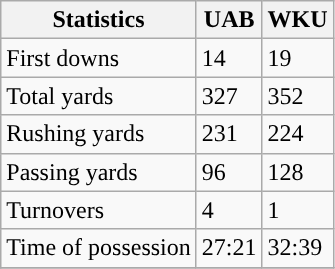<table class="wikitable">
<tr>
<th>Statistics</th>
<th>UAB</th>
<th>WKU</th>
</tr>
<tr>
<td>First downs</td>
<td>14</td>
<td>19</td>
</tr>
<tr>
<td>Total yards</td>
<td>327</td>
<td>352</td>
</tr>
<tr>
<td>Rushing yards</td>
<td>231</td>
<td>224</td>
</tr>
<tr>
<td>Passing yards</td>
<td>96</td>
<td>128</td>
</tr>
<tr>
<td>Turnovers</td>
<td>4</td>
<td>1</td>
</tr>
<tr>
<td>Time of possession</td>
<td>27:21</td>
<td>32:39</td>
</tr>
<tr>
</tr>
</table>
